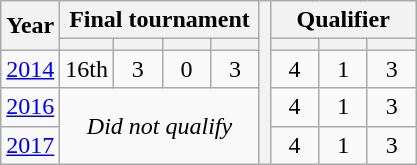<table class="wikitable" style="text-align: center; font-size=85%">
<tr>
<th rowspan=2>Year</th>
<th colspan=4>Final tournament</th>
<th rowspan=5></th>
<th colspan=3>Qualifier</th>
</tr>
<tr>
<th></th>
<th width=25px></th>
<th width=25px></th>
<th width=25px></th>
<th width=25px></th>
<th width=25px></th>
<th width=25px></th>
</tr>
<tr>
<td> <a href='#'>2014</a></td>
<td>16th</td>
<td>3</td>
<td>0</td>
<td>3</td>
<td>4</td>
<td>1</td>
<td>3</td>
</tr>
<tr>
<td> <a href='#'>2016</a></td>
<td rowspan=2 colspan=4><em>Did not qualify</em></td>
<td>4</td>
<td>1</td>
<td>3</td>
</tr>
<tr>
<td> <a href='#'>2017</a></td>
<td>4</td>
<td>1</td>
<td>3</td>
</tr>
</table>
